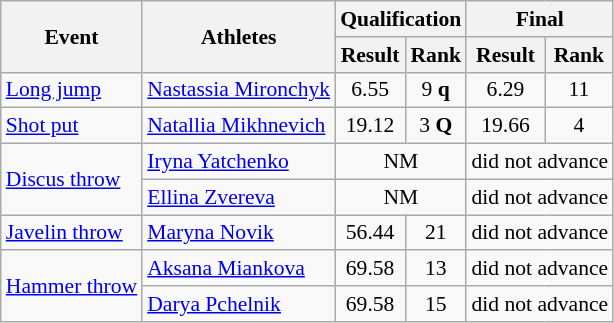<table class="wikitable" border="1" style="font-size:90%">
<tr>
<th rowspan="2">Event</th>
<th rowspan="2">Athletes</th>
<th colspan="2">Qualification</th>
<th colspan="2">Final</th>
</tr>
<tr>
<th>Result</th>
<th>Rank</th>
<th>Result</th>
<th>Rank</th>
</tr>
<tr>
<td><a href='#'>Long jump</a></td>
<td><a href='#'>Nastassia Mironchyk</a></td>
<td align=center>6.55</td>
<td align=center>9 <strong>q</strong></td>
<td align=center>6.29</td>
<td align=center>11</td>
</tr>
<tr>
<td><a href='#'>Shot put</a></td>
<td><a href='#'>Natallia Mikhnevich</a></td>
<td align=center>19.12</td>
<td align=center>3 <strong>Q</strong></td>
<td align=center>19.66</td>
<td align=center>4</td>
</tr>
<tr>
<td rowspan=2><a href='#'>Discus throw</a></td>
<td><a href='#'>Iryna Yatchenko</a></td>
<td align=center colspan="2">NM</td>
<td align=center colspan="2">did not advance</td>
</tr>
<tr>
<td><a href='#'>Ellina Zvereva</a></td>
<td align=center colspan="2">NM</td>
<td align=center colspan="2">did not advance</td>
</tr>
<tr>
<td><a href='#'>Javelin throw</a></td>
<td><a href='#'>Maryna Novik</a></td>
<td align=center>56.44</td>
<td align=center>21</td>
<td align=center colspan=2>did not advance</td>
</tr>
<tr>
<td rowspan=2><a href='#'>Hammer throw</a></td>
<td><a href='#'>Aksana Miankova</a></td>
<td align=center>69.58</td>
<td align=center>13</td>
<td align=center colspan=2>did not advance</td>
</tr>
<tr>
<td><a href='#'>Darya Pchelnik</a></td>
<td align=center>69.58</td>
<td align=center>15</td>
<td align=center colspan=2>did not advance</td>
</tr>
</table>
